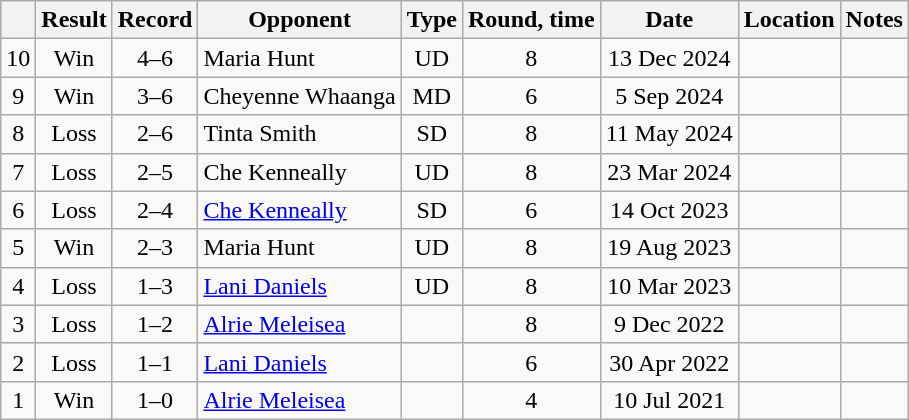<table class="wikitable" style="text-align:center">
<tr>
<th></th>
<th>Result</th>
<th>Record</th>
<th>Opponent</th>
<th>Type</th>
<th>Round, time</th>
<th>Date</th>
<th>Location</th>
<th>Notes</th>
</tr>
<tr>
<td>10</td>
<td>Win</td>
<td>4–6</td>
<td style="text-align:left;">Maria Hunt</td>
<td>UD</td>
<td>8</td>
<td>13 Dec 2024</td>
<td style="text-align:left;"></td>
<td style="text-align:left;"></td>
</tr>
<tr>
<td>9</td>
<td>Win</td>
<td>3–6</td>
<td style="text-align:left;">Cheyenne Whaanga</td>
<td>MD</td>
<td>6</td>
<td>5 Sep 2024</td>
<td style="text-align:left;"></td>
<td style="text-align:left;"></td>
</tr>
<tr>
<td>8</td>
<td>Loss</td>
<td>2–6</td>
<td style="text-align:left;">Tinta Smith</td>
<td>SD</td>
<td>8</td>
<td>11 May 2024</td>
<td style="text-align:left;"></td>
<td style="text-align:left;"></td>
</tr>
<tr>
<td>7</td>
<td>Loss</td>
<td>2–5</td>
<td style="text-align:left;">Che Kenneally</td>
<td>UD</td>
<td>8</td>
<td>23 Mar 2024</td>
<td style="text-align:left;"></td>
<td style="text-align:left;"></td>
</tr>
<tr>
<td>6</td>
<td>Loss</td>
<td>2–4</td>
<td style="text-align:left;"><a href='#'>Che Kenneally</a></td>
<td>SD</td>
<td>6</td>
<td>14 Oct 2023</td>
<td style="text-align:left;"></td>
<td style="text-align:left;"></td>
</tr>
<tr>
<td>5</td>
<td>Win</td>
<td>2–3</td>
<td style="text-align:left;">Maria Hunt</td>
<td>UD</td>
<td>8</td>
<td>19 Aug 2023</td>
<td style="text-align:left;"></td>
<td style="text-align:left;"></td>
</tr>
<tr>
<td>4</td>
<td>Loss</td>
<td>1–3</td>
<td style="text-align:left;"><a href='#'>Lani Daniels</a></td>
<td>UD</td>
<td>8</td>
<td>10 Mar 2023</td>
<td style="text-align:left;"></td>
<td style="text-align:left;"></td>
</tr>
<tr>
<td>3</td>
<td>Loss</td>
<td>1–2</td>
<td style="text-align:left;"><a href='#'>Alrie Meleisea</a></td>
<td></td>
<td>8</td>
<td>9 Dec 2022</td>
<td style="text-align:left;"></td>
<td style="text-align:left;"></td>
</tr>
<tr>
<td>2</td>
<td>Loss</td>
<td>1–1</td>
<td style="text-align:left;"><a href='#'>Lani Daniels</a></td>
<td></td>
<td>6</td>
<td>30 Apr 2022</td>
<td style="text-align:left;"></td>
<td></td>
</tr>
<tr>
<td>1</td>
<td>Win</td>
<td>1–0</td>
<td style="text-align:left;"><a href='#'>Alrie Meleisea</a></td>
<td></td>
<td>4</td>
<td>10 Jul 2021</td>
<td style="text-align:left;"></td>
<td></td>
</tr>
</table>
